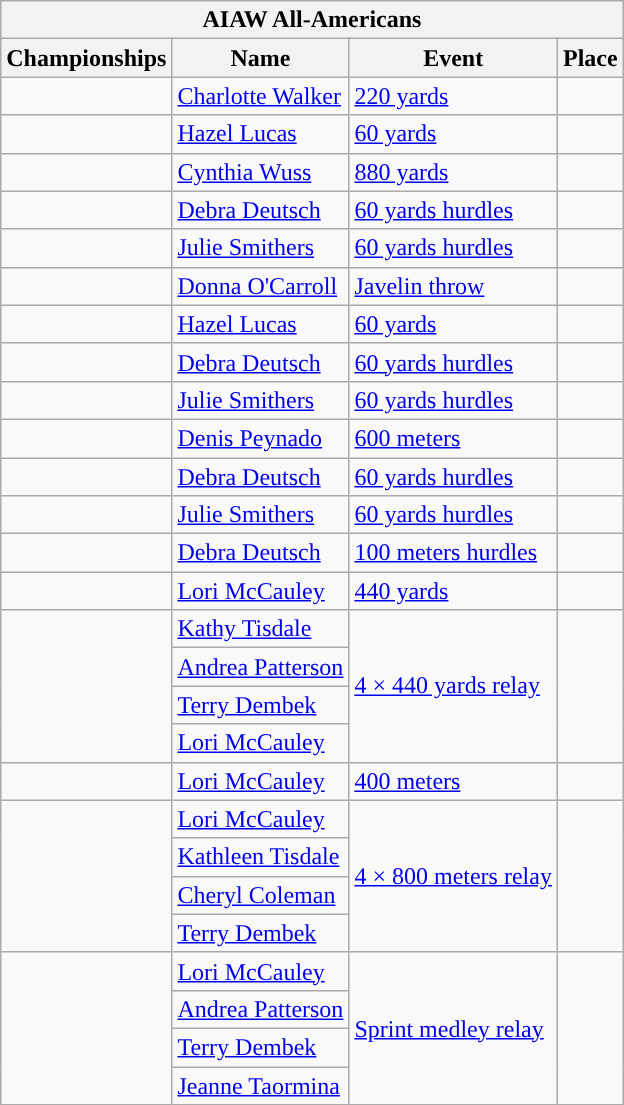<table class="wikitable sortable">
<tr>
<th colspan="4">AIAW All-Americans</th>
</tr>
<tr>
<th scope="col">Championships</th>
<th scope="col">Name</th>
<th scope="col">Event</th>
<th scope="col">Place</th>
</tr>
<tr>
<td></td>
<td><a href='#'>Charlotte Walker</a></td>
<td><a href='#'>220 yards</a></td>
<td></td>
</tr>
<tr>
<td></td>
<td><a href='#'>Hazel Lucas</a></td>
<td><a href='#'>60 yards</a></td>
<td></td>
</tr>
<tr>
<td></td>
<td><a href='#'>Cynthia Wuss</a></td>
<td><a href='#'>880 yards</a></td>
<td></td>
</tr>
<tr>
<td></td>
<td><a href='#'>Debra Deutsch</a></td>
<td><a href='#'>60 yards hurdles</a></td>
<td></td>
</tr>
<tr>
<td></td>
<td><a href='#'>Julie Smithers</a></td>
<td><a href='#'>60 yards hurdles</a></td>
<td></td>
</tr>
<tr>
<td></td>
<td><a href='#'>Donna O'Carroll</a></td>
<td><a href='#'>Javelin throw</a></td>
<td></td>
</tr>
<tr>
<td></td>
<td><a href='#'>Hazel Lucas</a></td>
<td><a href='#'>60 yards</a></td>
<td></td>
</tr>
<tr>
<td></td>
<td><a href='#'>Debra Deutsch</a></td>
<td><a href='#'>60 yards hurdles</a></td>
<td></td>
</tr>
<tr>
<td></td>
<td><a href='#'>Julie Smithers</a></td>
<td><a href='#'>60 yards hurdles</a></td>
<td></td>
</tr>
<tr>
<td></td>
<td><a href='#'>Denis Peynado</a></td>
<td><a href='#'>600 meters</a></td>
<td></td>
</tr>
<tr>
<td></td>
<td><a href='#'>Debra Deutsch</a></td>
<td><a href='#'>60 yards hurdles</a></td>
<td></td>
</tr>
<tr>
<td></td>
<td><a href='#'>Julie Smithers</a></td>
<td><a href='#'>60 yards hurdles</a></td>
<td></td>
</tr>
<tr>
<td></td>
<td><a href='#'>Debra Deutsch</a></td>
<td><a href='#'>100 meters hurdles</a></td>
<td></td>
</tr>
<tr>
<td></td>
<td><a href='#'>Lori McCauley</a></td>
<td><a href='#'>440 yards</a></td>
<td></td>
</tr>
<tr>
<td rowspan=4></td>
<td><a href='#'>Kathy Tisdale</a></td>
<td rowspan=4><a href='#'>4 × 440 yards relay</a></td>
<td rowspan=4></td>
</tr>
<tr>
<td><a href='#'>Andrea Patterson</a></td>
</tr>
<tr>
<td><a href='#'>Terry Dembek</a></td>
</tr>
<tr>
<td><a href='#'>Lori McCauley</a></td>
</tr>
<tr>
<td></td>
<td><a href='#'>Lori McCauley</a></td>
<td><a href='#'>400 meters</a></td>
<td></td>
</tr>
<tr>
<td rowspan=4></td>
<td><a href='#'>Lori McCauley</a></td>
<td rowspan=4><a href='#'>4 × 800 meters relay</a></td>
<td rowspan=4></td>
</tr>
<tr>
<td><a href='#'>Kathleen Tisdale</a></td>
</tr>
<tr>
<td><a href='#'>Cheryl Coleman</a></td>
</tr>
<tr>
<td><a href='#'>Terry Dembek</a></td>
</tr>
<tr>
<td rowspan=4></td>
<td><a href='#'>Lori McCauley</a></td>
<td rowspan=4><a href='#'>Sprint medley relay</a></td>
<td rowspan=4></td>
</tr>
<tr>
<td><a href='#'>Andrea Patterson</a></td>
</tr>
<tr>
<td><a href='#'>Terry Dembek</a></td>
</tr>
<tr>
<td><a href='#'>Jeanne Taormina</a></td>
</tr>
</table>
